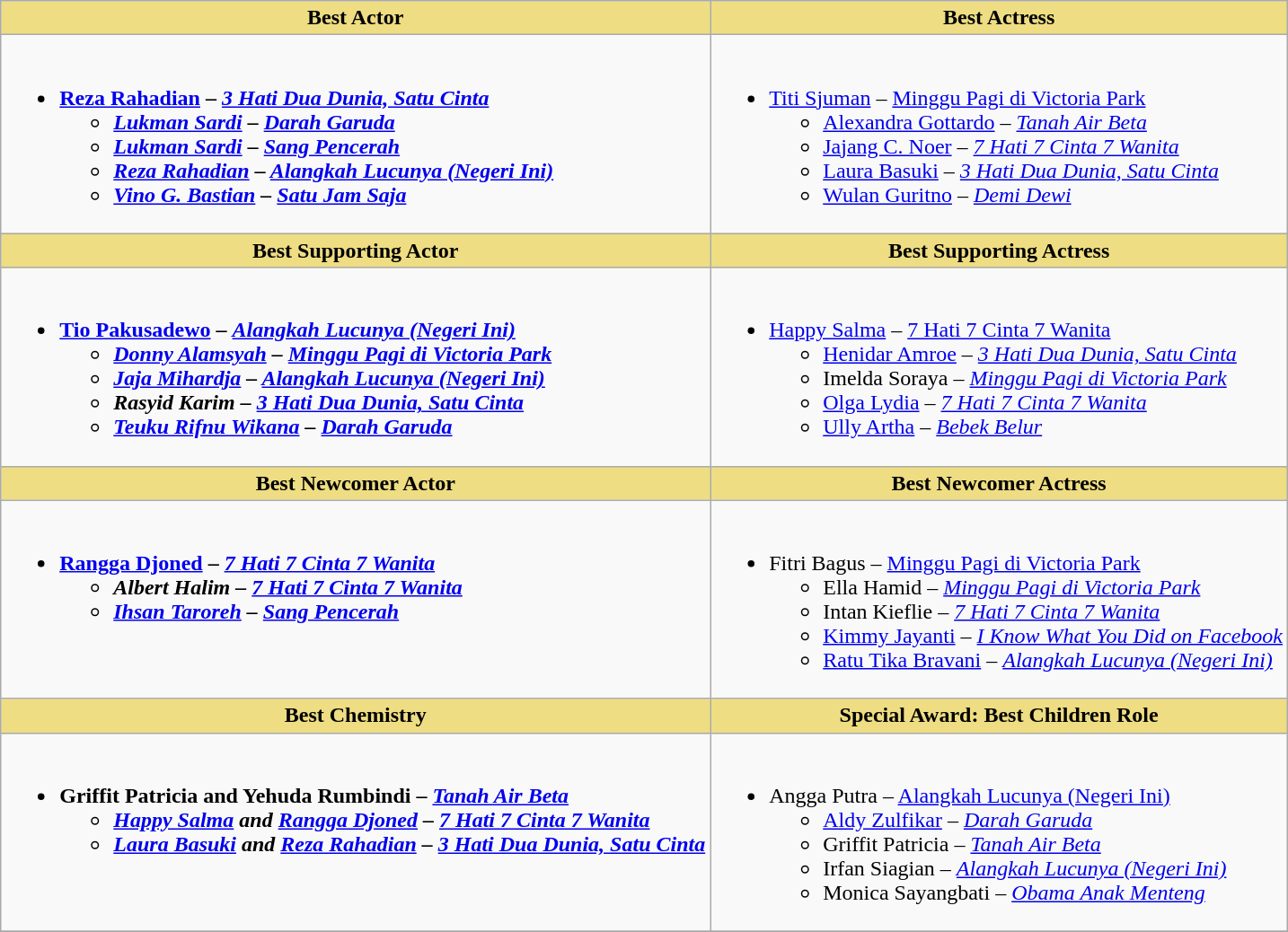<table class=wikitable style="width="100%">
<tr>
<th style="background:#EEDD82;" ! style="width="50%"><strong>Best Actor</strong></th>
<th style="background:#EEDD82;" ! style="width="50%"><strong>Best Actress</strong></th>
</tr>
<tr>
<td valign="top"><br><ul><li><strong><a href='#'>Reza Rahadian</a> – <em><a href='#'>3 Hati Dua Dunia, Satu Cinta</a><strong><em><ul><li><a href='#'>Lukman Sardi</a> – </em><a href='#'>Darah Garuda</a><em></li><li><a href='#'>Lukman Sardi</a> – </em><a href='#'>Sang Pencerah</a><em></li><li><a href='#'>Reza Rahadian</a> – </em><a href='#'>Alangkah Lucunya (Negeri Ini)</a><em></li><li><a href='#'>Vino G. Bastian</a> – </em><a href='#'>Satu Jam Saja</a><em></li></ul></li></ul></td>
<td valign="top"><br><ul><li></strong><a href='#'>Titi Sjuman</a> – </em><a href='#'>Minggu Pagi di Victoria Park</a></em></strong><ul><li><a href='#'>Alexandra Gottardo</a> – <em><a href='#'>Tanah Air Beta</a></em></li><li><a href='#'>Jajang C. Noer</a> – <em><a href='#'>7 Hati 7 Cinta 7 Wanita</a></em></li><li><a href='#'>Laura Basuki</a> – <em><a href='#'>3 Hati Dua Dunia, Satu Cinta</a></em></li><li><a href='#'>Wulan Guritno</a> – <em><a href='#'>Demi Dewi</a></em></li></ul></li></ul></td>
</tr>
<tr>
<th style="background:#EEDD82;" ! style="width="50%"><strong>Best Supporting Actor</strong></th>
<th style="background:#EEDD82;" ! style="width="50%"><strong>Best Supporting Actress</strong></th>
</tr>
<tr>
<td valign="top"><br><ul><li><strong><a href='#'>Tio Pakusadewo</a> – <em><a href='#'>Alangkah Lucunya (Negeri Ini)</a><strong><em><ul><li><a href='#'>Donny Alamsyah</a> – </em><a href='#'>Minggu Pagi di Victoria Park</a><em></li><li><a href='#'>Jaja Mihardja</a> – </em><a href='#'>Alangkah Lucunya (Negeri Ini)</a><em></li><li>Rasyid Karim – </em><a href='#'>3 Hati Dua Dunia, Satu Cinta</a><em></li><li><a href='#'>Teuku Rifnu Wikana</a> – </em><a href='#'>Darah Garuda</a><em></li></ul></li></ul></td>
<td valign="top"><br><ul><li></strong><a href='#'>Happy Salma</a> – </em><a href='#'>7 Hati 7 Cinta 7 Wanita</a></em></strong><ul><li><a href='#'>Henidar Amroe</a> – <em><a href='#'>3 Hati Dua Dunia, Satu Cinta</a></em></li><li>Imelda Soraya – <em><a href='#'>Minggu Pagi di Victoria Park</a></em></li><li><a href='#'>Olga Lydia</a> – <em><a href='#'>7 Hati 7 Cinta 7 Wanita</a></em></li><li><a href='#'>Ully Artha</a> – <em><a href='#'>Bebek Belur</a></em></li></ul></li></ul></td>
</tr>
<tr>
<th style="background:#EEDD82;" ! style="width="50%"><strong>Best Newcomer Actor</strong></th>
<th style="background:#EEDD82;" ! style="width="50%"><strong>Best Newcomer Actress</strong></th>
</tr>
<tr>
<td valign="top"><br><ul><li><strong><a href='#'>Rangga Djoned</a> – <em><a href='#'>7 Hati 7 Cinta 7 Wanita</a><strong><em><ul><li>Albert Halim – </em><a href='#'>7 Hati 7 Cinta 7 Wanita</a><em></li><li><a href='#'>Ihsan Taroreh</a> – </em><a href='#'>Sang Pencerah</a><em></li></ul></li></ul></td>
<td valign="top"><br><ul><li></strong>Fitri Bagus – </em><a href='#'>Minggu Pagi di Victoria Park</a></em></strong><ul><li>Ella Hamid – <em><a href='#'>Minggu Pagi di Victoria Park</a></em></li><li>Intan Kieflie – <em><a href='#'>7 Hati 7 Cinta 7 Wanita</a></em></li><li><a href='#'>Kimmy Jayanti</a> – <em><a href='#'>I Know What You Did on Facebook</a></em></li><li><a href='#'>Ratu Tika Bravani</a> – <em><a href='#'>Alangkah Lucunya (Negeri Ini)</a></em></li></ul></li></ul></td>
</tr>
<tr>
<th style="background:#EEDD82;" ! style="width="50%"><strong>Best Chemistry</strong></th>
<th style="background:#EEDD82;" ! style="width="50%"><strong>Special Award: Best Children Role</strong></th>
</tr>
<tr>
<td valign="top"><br><ul><li><strong>Griffit Patricia and Yehuda Rumbindi – <em><a href='#'>Tanah Air Beta</a><strong><em><ul><li><a href='#'>Happy Salma</a> and <a href='#'>Rangga Djoned</a> – </em><a href='#'>7 Hati 7 Cinta 7 Wanita</a><em></li><li><a href='#'>Laura Basuki</a> and <a href='#'>Reza Rahadian</a> – </em><a href='#'>3 Hati Dua Dunia, Satu Cinta</a><em></li></ul></li></ul></td>
<td valign="top"><br><ul><li></strong>Angga Putra – </em><a href='#'>Alangkah Lucunya (Negeri Ini)</a></em></strong><ul><li><a href='#'>Aldy Zulfikar</a> – <em><a href='#'>Darah Garuda</a></em></li><li>Griffit Patricia – <em><a href='#'>Tanah Air Beta</a></em></li><li>Irfan Siagian – <em><a href='#'>Alangkah Lucunya (Negeri Ini)</a></em></li><li>Monica Sayangbati – <em><a href='#'>Obama Anak Menteng</a></em></li></ul></li></ul></td>
</tr>
<tr>
</tr>
</table>
